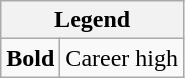<table class="wikitable mw-collapsible mw-collapsed">
<tr>
<th colspan="2">Legend</th>
</tr>
<tr>
<td><strong>Bold</strong></td>
<td>Career high</td>
</tr>
</table>
